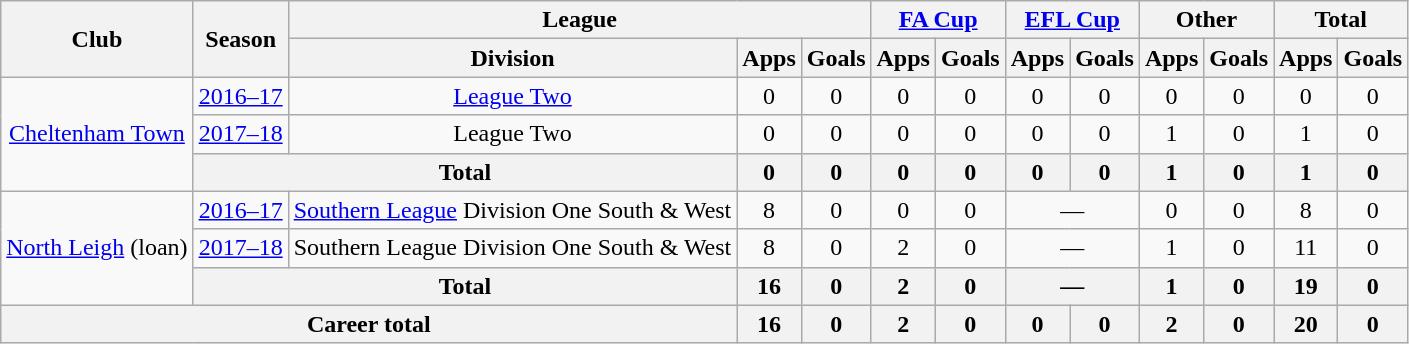<table class="wikitable" style="text-align: center;">
<tr>
<th rowspan="2">Club</th>
<th rowspan="2">Season</th>
<th colspan="3">League</th>
<th colspan="2"><a href='#'>FA Cup</a></th>
<th colspan="2"><a href='#'>EFL Cup</a></th>
<th colspan="2">Other</th>
<th colspan="2">Total</th>
</tr>
<tr>
<th>Division</th>
<th>Apps</th>
<th>Goals</th>
<th>Apps</th>
<th>Goals</th>
<th>Apps</th>
<th>Goals</th>
<th>Apps</th>
<th>Goals</th>
<th>Apps</th>
<th>Goals</th>
</tr>
<tr>
<td rowspan="3" valign="center"><a href='#'>Cheltenham Town</a></td>
<td><a href='#'>2016–17</a></td>
<td><a href='#'>League Two</a></td>
<td>0</td>
<td>0</td>
<td>0</td>
<td>0</td>
<td>0</td>
<td>0</td>
<td>0</td>
<td>0</td>
<td>0</td>
<td>0</td>
</tr>
<tr>
<td><a href='#'>2017–18</a></td>
<td>League Two</td>
<td>0</td>
<td>0</td>
<td>0</td>
<td>0</td>
<td>0</td>
<td>0</td>
<td>1</td>
<td>0</td>
<td>1</td>
<td>0</td>
</tr>
<tr>
<th colspan="2">Total</th>
<th>0</th>
<th>0</th>
<th>0</th>
<th>0</th>
<th>0</th>
<th>0</th>
<th>1</th>
<th>0</th>
<th>1</th>
<th>0</th>
</tr>
<tr>
<td rowspan="3" valign="center"><a href='#'>North Leigh</a> (loan)</td>
<td><a href='#'>2016–17</a></td>
<td><a href='#'>Southern League</a> Division One South & West</td>
<td>8</td>
<td>0</td>
<td>0</td>
<td>0</td>
<td colspan="2">—</td>
<td>0</td>
<td>0</td>
<td>8</td>
<td>0</td>
</tr>
<tr>
<td><a href='#'>2017–18</a></td>
<td>Southern League Division One South & West</td>
<td>8</td>
<td>0</td>
<td>2</td>
<td>0</td>
<td colspan="2">—</td>
<td>1</td>
<td>0</td>
<td>11</td>
<td>0</td>
</tr>
<tr>
<th colspan="2">Total</th>
<th>16</th>
<th>0</th>
<th>2</th>
<th>0</th>
<th colspan="2">—</th>
<th>1</th>
<th>0</th>
<th>19</th>
<th>0</th>
</tr>
<tr>
<th colspan="3">Career total</th>
<th>16</th>
<th>0</th>
<th>2</th>
<th>0</th>
<th>0</th>
<th>0</th>
<th>2</th>
<th>0</th>
<th>20</th>
<th>0</th>
</tr>
</table>
